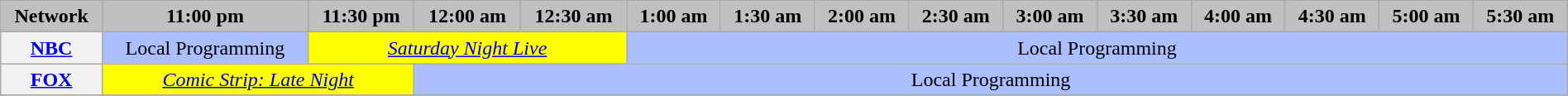<table class="wikitable" style="width:100%;margin-right:0;text-align:center">
<tr>
<th style="background-color:#C0C0C0;text-align:center" colspan="2">Network</th>
<th style="background-color:#C0C0C0;text-align:center">11:00 pm</th>
<th style="background-color:#C0C0C0;text-align:center">11:30 pm</th>
<th style="background-color:#C0C0C0;text-align:center">12:00 am</th>
<th style="background-color:#C0C0C0;text-align:center">12:30 am</th>
<th style="background-color:#C0C0C0;text-align:center">1:00 am</th>
<th style="background-color:#C0C0C0;text-align:center">1:30 am</th>
<th style="background-color:#C0C0C0;text-align:center">2:00 am</th>
<th style="background-color:#C0C0C0;text-align:center">2:30 am</th>
<th style="background-color:#C0C0C0;text-align:center">3:00 am</th>
<th style="background-color:#C0C0C0;text-align:center">3:30 am</th>
<th style="background-color:#C0C0C0;text-align:center">4:00 am</th>
<th style="background-color:#C0C0C0;text-align:center">4:30 am</th>
<th style="background-color:#C0C0C0;text-align:center">5:00 am</th>
<th style="background-color:#C0C0C0;text-align:center">5:30 am</th>
</tr>
<tr>
<th colspan="2"><a href='#'>NBC</a></th>
<td style="background:#abbfff">Local Programming</td>
<td colspan="3" style="background:yellow"><em><a href='#'>Saturday Night Live</a></em></td>
<td colspan="10" style="background:#abbfff">Local Programming</td>
</tr>
<tr>
<th colspan="2"><a href='#'>FOX</a></th>
<td colspan="2" style="background:yellow"><em><a href='#'>Comic Strip: Late Night</a></em></td>
<td colspan="12" style="background:#abbfff">Local Programming</td>
</tr>
<tr>
</tr>
</table>
